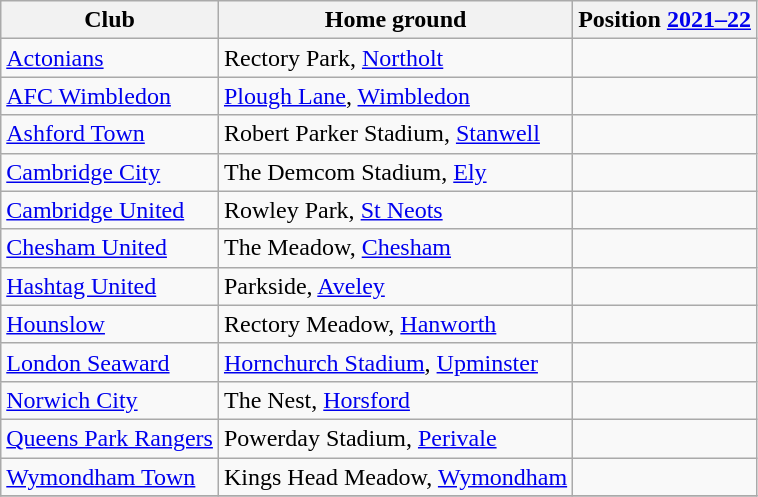<table class="wikitable sortable" style="text-align:center;">
<tr>
<th>Club</th>
<th>Home ground</th>
<th>Position <a href='#'>2021–22</a></th>
</tr>
<tr>
<td style="text-align:left;"><a href='#'>Actonians</a></td>
<td style="text-align:left;">Rectory Park, <a href='#'>Northolt</a></td>
<td></td>
</tr>
<tr>
<td style="text-align:left;"><a href='#'>AFC Wimbledon</a></td>
<td style="text-align:left;"><a href='#'>Plough Lane</a>, <a href='#'>Wimbledon</a></td>
<td></td>
</tr>
<tr>
<td style="text-align:left;"><a href='#'>Ashford Town</a></td>
<td style="text-align:left;">Robert Parker Stadium, <a href='#'>Stanwell</a></td>
<td></td>
</tr>
<tr>
<td style="text-align:left;"><a href='#'>Cambridge City</a></td>
<td style="text-align:left;">The Demcom Stadium, <a href='#'>Ely</a></td>
<td></td>
</tr>
<tr>
<td style="text-align:left;"><a href='#'>Cambridge United</a></td>
<td style="text-align:left;">Rowley Park, <a href='#'>St Neots</a></td>
<td></td>
</tr>
<tr>
<td style="text-align:left;"><a href='#'>Chesham United</a></td>
<td style="text-align:left;">The Meadow, <a href='#'>Chesham</a></td>
<td></td>
</tr>
<tr>
<td style="text-align:left;"><a href='#'>Hashtag United</a></td>
<td style="text-align:left;">Parkside, <a href='#'>Aveley</a></td>
<td></td>
</tr>
<tr>
<td style="text-align:left;"><a href='#'>Hounslow</a></td>
<td style="text-align:left;">Rectory Meadow, <a href='#'>Hanworth</a></td>
<td></td>
</tr>
<tr>
<td style="text-align:left;"><a href='#'>London Seaward</a></td>
<td style="text-align:left;"><a href='#'>Hornchurch Stadium</a>, <a href='#'>Upminster</a></td>
<td></td>
</tr>
<tr>
<td style="text-align:left;"><a href='#'>Norwich City</a></td>
<td style="text-align:left;">The Nest, <a href='#'>Horsford</a></td>
<td></td>
</tr>
<tr>
<td style="text-align:left;"><a href='#'>Queens Park Rangers</a></td>
<td style="text-align:left;">Powerday Stadium, <a href='#'>Perivale</a></td>
<td></td>
</tr>
<tr>
<td style="text-align:left;"><a href='#'>Wymondham Town</a></td>
<td style="text-align:left;">Kings Head Meadow, <a href='#'>Wymondham</a></td>
<td></td>
</tr>
<tr>
</tr>
</table>
